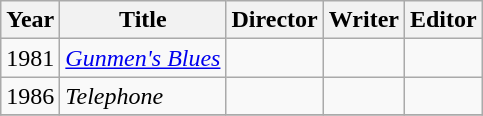<table class="wikitable">
<tr>
<th>Year</th>
<th>Title</th>
<th>Director</th>
<th>Writer</th>
<th>Editor</th>
</tr>
<tr>
<td>1981</td>
<td><em><a href='#'>Gunmen's Blues</a></em></td>
<td></td>
<td></td>
<td></td>
</tr>
<tr>
<td>1986</td>
<td><em>Telephone</em></td>
<td></td>
<td></td>
<td></td>
</tr>
<tr>
</tr>
</table>
